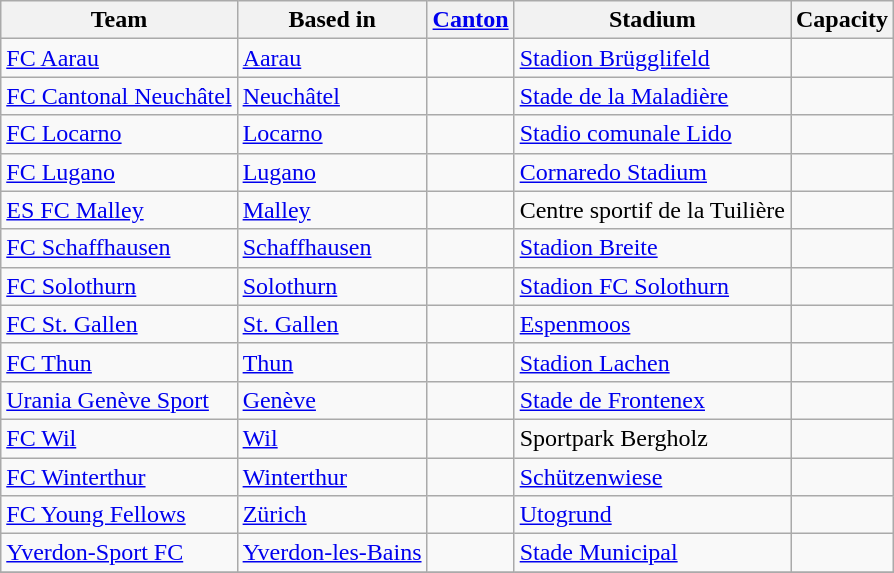<table class="wikitable sortable" style="text-align: left;">
<tr>
<th>Team</th>
<th>Based in</th>
<th><a href='#'>Canton</a></th>
<th>Stadium</th>
<th>Capacity</th>
</tr>
<tr>
<td><a href='#'>FC Aarau</a></td>
<td><a href='#'>Aarau</a></td>
<td></td>
<td><a href='#'>Stadion Brügglifeld</a></td>
<td></td>
</tr>
<tr>
<td><a href='#'>FC Cantonal Neuchâtel</a></td>
<td><a href='#'>Neuchâtel</a></td>
<td></td>
<td><a href='#'>Stade de la Maladière</a></td>
<td></td>
</tr>
<tr>
<td><a href='#'>FC Locarno</a></td>
<td><a href='#'>Locarno</a></td>
<td></td>
<td><a href='#'>Stadio comunale Lido</a></td>
<td></td>
</tr>
<tr>
<td><a href='#'>FC Lugano</a></td>
<td><a href='#'>Lugano</a></td>
<td></td>
<td><a href='#'>Cornaredo Stadium</a></td>
<td></td>
</tr>
<tr>
<td><a href='#'>ES FC Malley</a></td>
<td><a href='#'>Malley</a></td>
<td></td>
<td>Centre sportif de la Tuilière</td>
<td></td>
</tr>
<tr>
<td><a href='#'>FC Schaffhausen</a></td>
<td><a href='#'>Schaffhausen</a></td>
<td></td>
<td><a href='#'>Stadion Breite</a></td>
<td></td>
</tr>
<tr>
<td><a href='#'>FC Solothurn</a></td>
<td><a href='#'>Solothurn</a></td>
<td></td>
<td><a href='#'>Stadion FC Solothurn</a></td>
<td></td>
</tr>
<tr>
<td><a href='#'>FC St. Gallen</a></td>
<td><a href='#'>St. Gallen</a></td>
<td></td>
<td><a href='#'>Espenmoos</a></td>
<td></td>
</tr>
<tr>
<td><a href='#'>FC Thun</a></td>
<td><a href='#'>Thun</a></td>
<td></td>
<td><a href='#'>Stadion Lachen</a></td>
<td></td>
</tr>
<tr>
<td><a href='#'>Urania Genève Sport</a></td>
<td><a href='#'>Genève</a></td>
<td></td>
<td><a href='#'>Stade de Frontenex</a></td>
<td></td>
</tr>
<tr>
<td><a href='#'>FC Wil</a></td>
<td><a href='#'>Wil</a></td>
<td></td>
<td>Sportpark Bergholz</td>
<td></td>
</tr>
<tr>
<td><a href='#'>FC Winterthur</a></td>
<td><a href='#'>Winterthur</a></td>
<td></td>
<td><a href='#'>Schützenwiese</a></td>
<td></td>
</tr>
<tr>
<td><a href='#'>FC Young Fellows</a></td>
<td><a href='#'>Zürich</a></td>
<td></td>
<td><a href='#'>Utogrund</a></td>
<td></td>
</tr>
<tr>
<td><a href='#'>Yverdon-Sport FC</a></td>
<td><a href='#'>Yverdon-les-Bains</a></td>
<td></td>
<td><a href='#'>Stade Municipal</a></td>
<td></td>
</tr>
<tr>
</tr>
</table>
